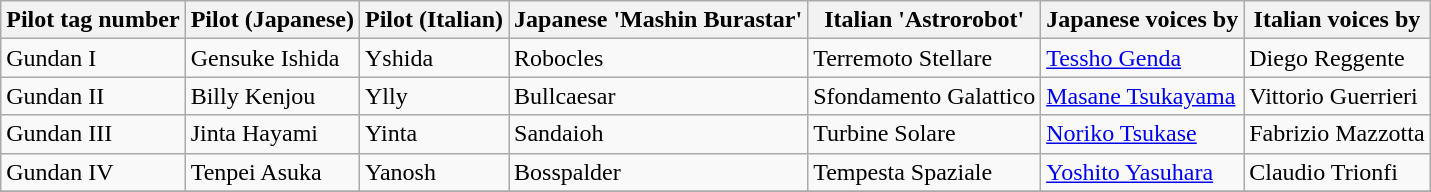<table class="wikitable">
<tr>
<th>Pilot tag number</th>
<th>Pilot (Japanese)</th>
<th>Pilot (Italian)</th>
<th>Japanese 'Mashin Burastar'</th>
<th>Italian 'Astrorobot'</th>
<th>Japanese voices by</th>
<th>Italian voices by</th>
</tr>
<tr>
<td>Gundan I</td>
<td>Gensuke Ishida</td>
<td>Yshida</td>
<td>Robocles</td>
<td>Terremoto Stellare</td>
<td><a href='#'>Tessho Genda</a></td>
<td>Diego Reggente</td>
</tr>
<tr>
<td>Gundan II</td>
<td>Billy Kenjou</td>
<td>Ylly</td>
<td>Bullcaesar</td>
<td>Sfondamento Galattico</td>
<td><a href='#'>Masane Tsukayama</a></td>
<td>Vittorio Guerrieri</td>
</tr>
<tr>
<td>Gundan III</td>
<td>Jinta Hayami</td>
<td>Yinta</td>
<td>Sandaioh</td>
<td>Turbine Solare</td>
<td><a href='#'>Noriko Tsukase</a></td>
<td>Fabrizio Mazzotta</td>
</tr>
<tr>
<td>Gundan IV</td>
<td>Tenpei Asuka</td>
<td>Yanosh</td>
<td>Bosspalder</td>
<td>Tempesta Spaziale</td>
<td><a href='#'>Yoshito Yasuhara</a></td>
<td>Claudio Trionfi</td>
</tr>
<tr>
</tr>
</table>
